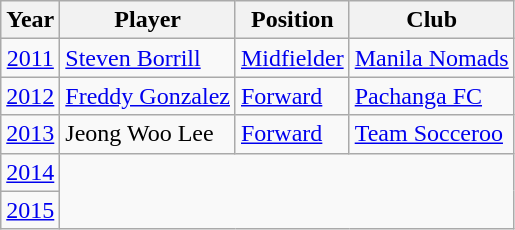<table class="wikitable">
<tr>
<th>Year</th>
<th>Player</th>
<th>Position</th>
<th>Club</th>
</tr>
<tr>
<td align=center><a href='#'>2011</a></td>
<td> <a href='#'>Steven Borrill</a></td>
<td><a href='#'>Midfielder</a></td>
<td><a href='#'>Manila Nomads</a></td>
</tr>
<tr>
<td><a href='#'>2012</a></td>
<td> <a href='#'>Freddy Gonzalez</a></td>
<td><a href='#'>Forward</a></td>
<td><a href='#'>Pachanga FC</a></td>
</tr>
<tr>
<td><a href='#'>2013</a></td>
<td> Jeong Woo Lee</td>
<td><a href='#'>Forward</a></td>
<td><a href='#'>Team Socceroo</a></td>
</tr>
<tr>
<td><a href='#'>2014</a></td>
<td colspan="4" rowspan=2></td>
</tr>
<tr>
<td><a href='#'>2015</a></td>
</tr>
</table>
